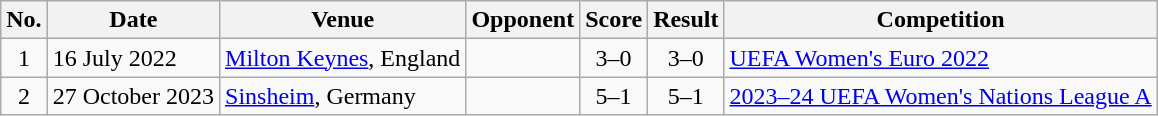<table class="wikitable sortable">
<tr>
<th scope="col">No.</th>
<th scope="col">Date</th>
<th scope="col">Venue</th>
<th scope="col">Opponent</th>
<th scope="col">Score</th>
<th scope="col">Result</th>
<th scope="col">Competition</th>
</tr>
<tr>
<td align="center">1</td>
<td>16 July 2022</td>
<td><a href='#'>Milton Keynes</a>, England</td>
<td></td>
<td align="center">3–0</td>
<td align="center">3–0</td>
<td><a href='#'>UEFA Women's Euro 2022</a></td>
</tr>
<tr>
<td align="center">2</td>
<td>27 October 2023</td>
<td><a href='#'>Sinsheim</a>, Germany</td>
<td></td>
<td align="center">5–1</td>
<td align="center">5–1</td>
<td><a href='#'>2023–24 UEFA Women's Nations League A</a></td>
</tr>
</table>
